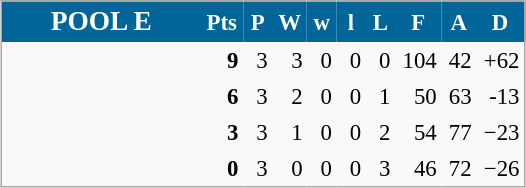<table align=center cellpadding="3" cellspacing="0" style="background: #f9f9f9; border: 1px #aaa solid; border-collapse: collapse; font-size: 95%;" width=350>
<tr bgcolor=#006699 style="color:white;">
<th width=34% style=font-size:120%><strong>POOL E</strong></th>
<th width=5%>Pts</th>
<th width=5%>P</th>
<th width=5%>W</th>
<th width=5%>w</th>
<th width=5%>l</th>
<th width=5%>L</th>
<th width=5%>F</th>
<th width=5%>A</th>
<th width=5%>D</th>
</tr>
<tr align=right>
<td align=left><strong></strong></td>
<td><strong>9</strong></td>
<td>3</td>
<td>3</td>
<td>0</td>
<td>0</td>
<td>0</td>
<td>104</td>
<td>42</td>
<td>+62</td>
</tr>
<tr align=right>
<td align=left><strong></strong></td>
<td><strong>6</strong></td>
<td>3</td>
<td>2</td>
<td>0</td>
<td>0</td>
<td>1</td>
<td>50</td>
<td>63</td>
<td>-13</td>
</tr>
<tr align=right>
<td align=left></td>
<td><strong>3</strong></td>
<td>3</td>
<td>1</td>
<td>0</td>
<td>0</td>
<td>2</td>
<td>54</td>
<td>77</td>
<td>−23</td>
</tr>
<tr align=right>
<td align=left></td>
<td><strong>0</strong></td>
<td>3</td>
<td>0</td>
<td>0</td>
<td>0</td>
<td>3</td>
<td>46</td>
<td>72</td>
<td>−26</td>
</tr>
</table>
